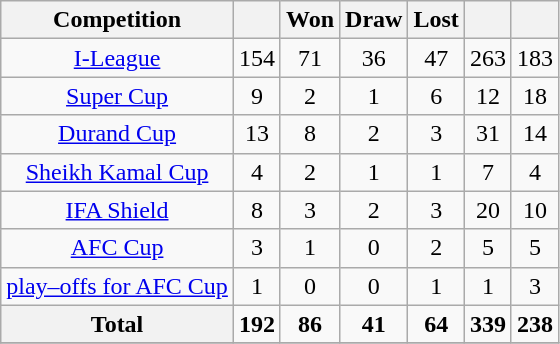<table class="wikitable" style="text-align:center">
<tr>
<th>Competition</th>
<th></th>
<th>Won</th>
<th>Draw</th>
<th>Lost</th>
<th></th>
<th></th>
</tr>
<tr>
<td align=center><a href='#'>I-League</a></td>
<td align=center>154</td>
<td align=center>71</td>
<td align=center>36</td>
<td align=center>47</td>
<td align=center>263</td>
<td align=center>183</td>
</tr>
<tr>
<td align=center><a href='#'> Super Cup</a></td>
<td align=center>9</td>
<td align=center>2</td>
<td align=center>1</td>
<td align=center>6</td>
<td align=center>12</td>
<td align=center>18</td>
</tr>
<tr>
<td align=center><a href='#'>Durand Cup</a></td>
<td align=center>13</td>
<td align=center>8</td>
<td align=center>2</td>
<td align=center>3</td>
<td align=center>31</td>
<td align=center>14</td>
</tr>
<tr>
<td align=center><a href='#'>Sheikh Kamal Cup</a></td>
<td align=center>4</td>
<td align=center>2</td>
<td align=center>1</td>
<td align=center>1</td>
<td align=center>7</td>
<td align=center>4</td>
</tr>
<tr>
<td align=center><a href='#'>IFA Shield</a></td>
<td align=center>8</td>
<td align=center>3</td>
<td align=center>2</td>
<td align=center>3</td>
<td align=center>20</td>
<td align=center>10</td>
</tr>
<tr>
<td align=center><a href='#'>AFC Cup</a></td>
<td align=center>3</td>
<td align=center>1</td>
<td align=center>0</td>
<td align=center>2</td>
<td align=center>5</td>
<td align=center>5</td>
</tr>
<tr>
<td align=center><a href='#'>play–offs for AFC Cup</a></td>
<td align=center>1</td>
<td align=center>0</td>
<td align=center>0</td>
<td align=center>1</td>
<td align=center>1</td>
<td align=center>3</td>
</tr>
<tr>
<th>Total</th>
<td><strong>192</strong></td>
<td><strong>86</strong></td>
<td><strong>41</strong></td>
<td><strong>64</strong></td>
<td><strong>339</strong></td>
<td><strong>238</strong></td>
</tr>
<tr>
</tr>
</table>
